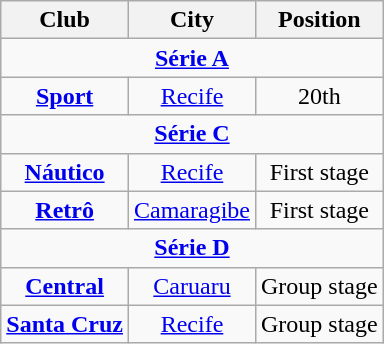<table class=wikitable>
<tr>
<th>Club</th>
<th>City</th>
<th>Position</th>
</tr>
<tr>
<td align=center colspan=3><strong><a href='#'>Série A</a></strong></td>
</tr>
<tr>
<td align=center><strong><a href='#'>Sport</a></strong></td>
<td align=center><a href='#'>Recife</a></td>
<td align=center>20th</td>
</tr>
<tr>
<td align=center colspan=3><strong><a href='#'>Série C</a></strong></td>
</tr>
<tr>
<td align=center><strong><a href='#'>Náutico</a></strong></td>
<td align=center><a href='#'>Recife</a></td>
<td align=center>First stage</td>
</tr>
<tr>
<td align=center><strong><a href='#'>Retrô</a></strong></td>
<td align=center><a href='#'>Camaragibe</a></td>
<td align=center>First stage</td>
</tr>
<tr>
<td align=center colspan=3><strong><a href='#'>Série D</a></strong></td>
</tr>
<tr>
<td align=center><strong><a href='#'>Central</a></strong></td>
<td align=center><a href='#'>Caruaru</a></td>
<td align=center>Group stage</td>
</tr>
<tr>
<td align=center><strong><a href='#'>Santa Cruz</a></strong></td>
<td align=center><a href='#'>Recife</a></td>
<td align=center>Group stage</td>
</tr>
</table>
